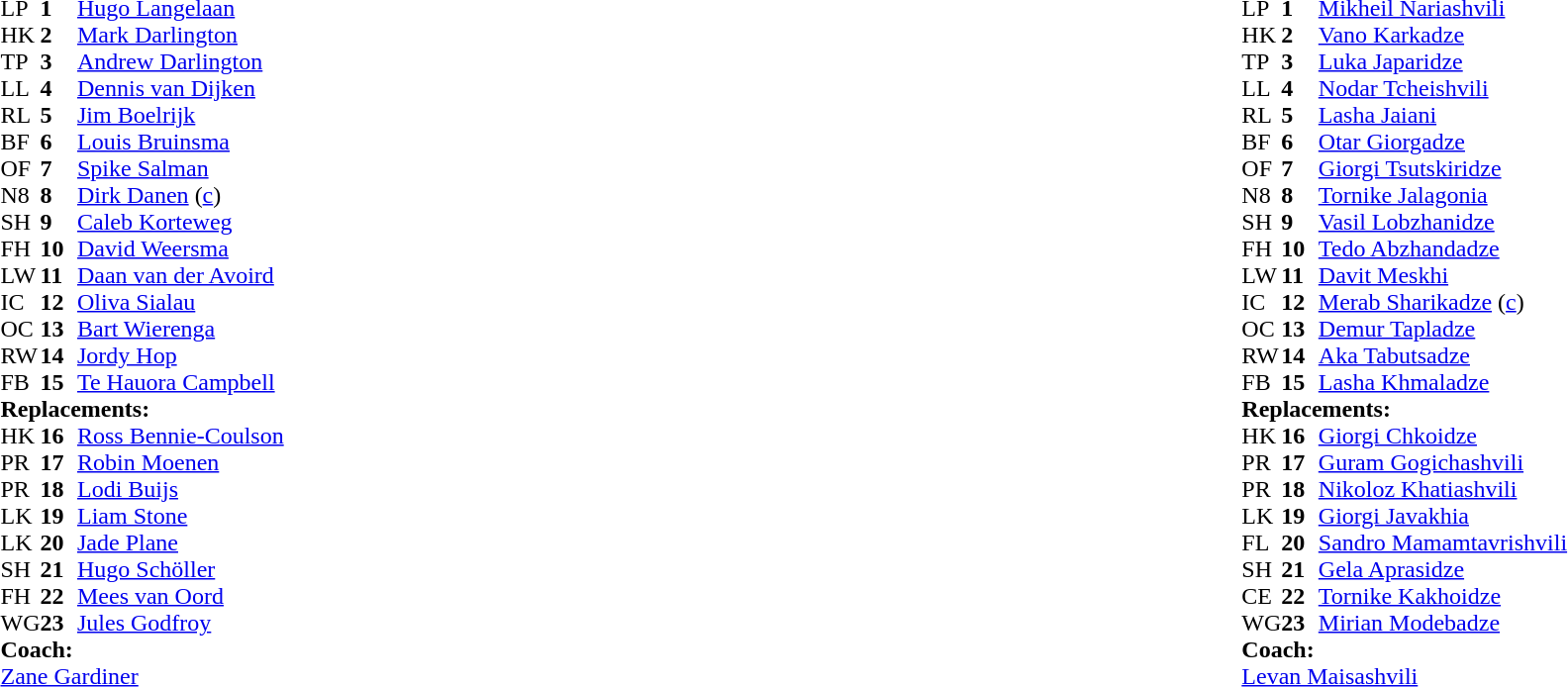<table style="width:100%">
<tr>
<td style="vertical-align:top; width:50%"><br><table cellspacing="0" cellpadding="0">
<tr>
<th width="25"></th>
<th width="25"></th>
</tr>
<tr>
<td>LP</td>
<td><strong>1</strong></td>
<td><a href='#'>Hugo Langelaan</a></td>
<td></td>
<td></td>
</tr>
<tr>
<td>HK</td>
<td><strong>2</strong></td>
<td><a href='#'>Mark Darlington</a></td>
<td></td>
<td></td>
</tr>
<tr>
<td>TP</td>
<td><strong>3</strong></td>
<td><a href='#'>Andrew Darlington</a></td>
<td></td>
<td></td>
</tr>
<tr>
<td>LL</td>
<td><strong>4</strong></td>
<td><a href='#'>Dennis van Dijken</a></td>
<td></td>
<td></td>
</tr>
<tr>
<td>RL</td>
<td><strong>5</strong></td>
<td><a href='#'>Jim Boelrijk</a></td>
<td></td>
<td></td>
</tr>
<tr>
<td>BF</td>
<td><strong>6</strong></td>
<td><a href='#'>Louis Bruinsma</a></td>
<td></td>
<td></td>
</tr>
<tr>
<td>OF</td>
<td><strong>7</strong></td>
<td><a href='#'>Spike Salman</a></td>
<td></td>
<td></td>
</tr>
<tr>
<td>N8</td>
<td><strong>8</strong></td>
<td><a href='#'>Dirk Danen</a> (<a href='#'>c</a>)</td>
<td></td>
<td></td>
</tr>
<tr>
<td>SH</td>
<td><strong>9</strong></td>
<td><a href='#'>Caleb Korteweg</a></td>
<td></td>
<td></td>
</tr>
<tr>
<td>FH</td>
<td><strong>10</strong></td>
<td><a href='#'>David Weersma</a></td>
<td></td>
<td></td>
</tr>
<tr>
<td>LW</td>
<td><strong>11</strong></td>
<td><a href='#'>Daan van der Avoird</a></td>
<td></td>
<td></td>
</tr>
<tr>
<td>IC</td>
<td><strong>12</strong></td>
<td><a href='#'>Oliva Sialau</a></td>
<td></td>
<td></td>
</tr>
<tr>
<td>OC</td>
<td><strong>13</strong></td>
<td><a href='#'>Bart Wierenga</a></td>
<td></td>
<td></td>
</tr>
<tr>
<td>RW</td>
<td><strong>14</strong></td>
<td><a href='#'>Jordy Hop</a></td>
<td></td>
<td></td>
</tr>
<tr>
<td>FB</td>
<td><strong>15</strong></td>
<td><a href='#'>Te Hauora Campbell</a></td>
<td></td>
<td></td>
</tr>
<tr>
<td colspan="4"><strong>Replacements:</strong></td>
</tr>
<tr>
<td>HK</td>
<td><strong>16</strong></td>
<td><a href='#'>Ross Bennie-Coulson</a></td>
<td></td>
<td></td>
</tr>
<tr>
<td>PR</td>
<td><strong>17</strong></td>
<td><a href='#'>Robin Moenen</a></td>
<td></td>
<td></td>
</tr>
<tr>
<td>PR</td>
<td><strong>18</strong></td>
<td><a href='#'>Lodi Buijs</a></td>
<td></td>
<td></td>
</tr>
<tr>
<td>LK</td>
<td><strong>19</strong></td>
<td><a href='#'>Liam Stone</a></td>
<td></td>
<td></td>
</tr>
<tr>
<td>LK</td>
<td><strong>20</strong></td>
<td><a href='#'>Jade Plane</a></td>
<td></td>
<td></td>
</tr>
<tr>
<td>SH</td>
<td><strong>21</strong></td>
<td><a href='#'>Hugo Schöller</a></td>
<td></td>
<td></td>
</tr>
<tr>
<td>FH</td>
<td><strong>22</strong></td>
<td><a href='#'>Mees van Oord</a></td>
<td></td>
<td></td>
</tr>
<tr>
<td>WG</td>
<td><strong>23</strong></td>
<td><a href='#'>Jules Godfroy</a></td>
<td></td>
<td></td>
</tr>
<tr>
<td colspan="4"><strong>Coach:</strong></td>
</tr>
<tr>
<td colspan="4"><a href='#'>Zane Gardiner</a></td>
</tr>
</table>
</td>
<td style="vertical-align:top"></td>
<td style="vertical-align:top; width:50%"><br><table cellspacing="0" cellpadding="0" style="margin:auto">
<tr>
<th width="25"></th>
<th width="25"></th>
</tr>
<tr>
<td>LP</td>
<td><strong>1</strong></td>
<td><a href='#'>Mikheil Nariashvili</a></td>
<td></td>
<td></td>
</tr>
<tr>
<td>HK</td>
<td><strong>2</strong></td>
<td><a href='#'>Vano Karkadze</a></td>
<td></td>
<td></td>
</tr>
<tr>
<td>TP</td>
<td><strong>3</strong></td>
<td><a href='#'>Luka Japaridze</a></td>
<td></td>
<td></td>
</tr>
<tr>
<td>LL</td>
<td><strong>4</strong></td>
<td><a href='#'>Nodar Tcheishvili</a></td>
<td></td>
<td></td>
</tr>
<tr>
<td>RL</td>
<td><strong>5</strong></td>
<td><a href='#'>Lasha Jaiani</a></td>
<td></td>
<td></td>
</tr>
<tr>
<td>BF</td>
<td><strong>6</strong></td>
<td><a href='#'>Otar Giorgadze</a></td>
<td></td>
</tr>
<tr>
<td>OF</td>
<td><strong>7</strong></td>
<td><a href='#'>Giorgi Tsutskiridze</a></td>
<td></td>
<td></td>
</tr>
<tr>
<td>N8</td>
<td><strong>8</strong></td>
<td><a href='#'>Tornike Jalagonia</a></td>
<td></td>
<td></td>
</tr>
<tr>
<td>SH</td>
<td><strong>9</strong></td>
<td><a href='#'>Vasil Lobzhanidze</a></td>
<td></td>
<td></td>
</tr>
<tr>
<td>FH</td>
<td><strong>10</strong></td>
<td><a href='#'>Tedo Abzhandadze</a></td>
<td></td>
<td></td>
</tr>
<tr>
<td>LW</td>
<td><strong>11</strong></td>
<td><a href='#'>Davit Meskhi</a></td>
<td></td>
<td></td>
</tr>
<tr>
<td>IC</td>
<td><strong>12</strong></td>
<td><a href='#'>Merab Sharikadze</a> (<a href='#'>c</a>)</td>
<td></td>
<td></td>
</tr>
<tr>
<td>OC</td>
<td><strong>13</strong></td>
<td><a href='#'>Demur Tapladze</a></td>
<td></td>
<td></td>
</tr>
<tr>
<td>RW</td>
<td><strong>14</strong></td>
<td><a href='#'>Aka Tabutsadze</a></td>
<td></td>
<td></td>
</tr>
<tr>
<td>FB</td>
<td><strong>15</strong></td>
<td><a href='#'>Lasha Khmaladze</a></td>
<td></td>
<td></td>
</tr>
<tr>
<td colspan="4"><strong>Replacements:</strong></td>
</tr>
<tr>
<td>HK</td>
<td><strong>16</strong></td>
<td><a href='#'>Giorgi Chkoidze</a></td>
<td></td>
<td></td>
</tr>
<tr>
<td>PR</td>
<td><strong>17</strong></td>
<td><a href='#'>Guram Gogichashvili</a></td>
<td></td>
<td></td>
</tr>
<tr>
<td>PR</td>
<td><strong>18</strong></td>
<td><a href='#'>Nikoloz Khatiashvili</a></td>
<td></td>
<td></td>
</tr>
<tr>
<td>LK</td>
<td><strong>19</strong></td>
<td><a href='#'>Giorgi Javakhia</a></td>
<td></td>
<td></td>
</tr>
<tr>
<td>FL</td>
<td><strong>20</strong></td>
<td><a href='#'>Sandro Mamamtavrishvili</a></td>
<td></td>
<td></td>
</tr>
<tr>
<td>SH</td>
<td><strong>21</strong></td>
<td><a href='#'>Gela Aprasidze</a></td>
<td></td>
<td></td>
</tr>
<tr>
<td>CE</td>
<td><strong>22</strong></td>
<td><a href='#'>Tornike Kakhoidze</a></td>
<td></td>
<td></td>
</tr>
<tr>
<td>WG</td>
<td><strong>23</strong></td>
<td><a href='#'>Mirian Modebadze</a></td>
<td></td>
<td></td>
</tr>
<tr>
<td colspan="4"><strong>Coach:</strong></td>
</tr>
<tr>
<td colspan="4"><a href='#'>Levan Maisashvili</a></td>
</tr>
</table>
</td>
</tr>
</table>
